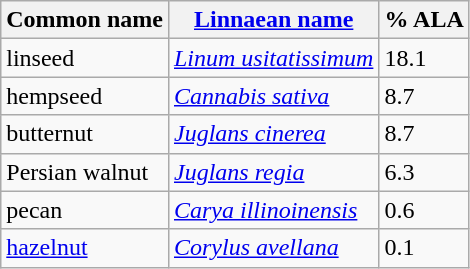<table class="wikitable">
<tr>
<th>Common name</th>
<th><a href='#'>Linnaean name</a></th>
<th>% ALA</th>
</tr>
<tr>
<td>linseed</td>
<td><em><a href='#'>Linum usitatissimum</a></em></td>
<td>18.1</td>
</tr>
<tr>
<td>hempseed</td>
<td><em><a href='#'>Cannabis sativa</a></em></td>
<td>8.7</td>
</tr>
<tr>
<td>butternut</td>
<td><em><a href='#'>Juglans cinerea</a></em></td>
<td>8.7</td>
</tr>
<tr>
<td>Persian walnut</td>
<td><em><a href='#'>Juglans regia</a></em></td>
<td>6.3</td>
</tr>
<tr>
<td>pecan</td>
<td><em><a href='#'>Carya illinoinensis</a></em></td>
<td>0.6</td>
</tr>
<tr>
<td><a href='#'>hazelnut</a></td>
<td><em><a href='#'>Corylus avellana</a></em></td>
<td>0.1</td>
</tr>
</table>
